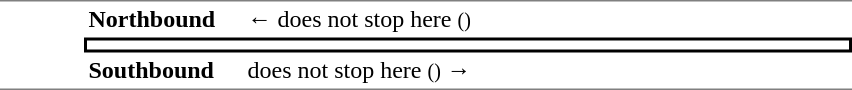<table table border=0 cellspacing=0 cellpadding=3>
<tr>
<td style="border-top:solid 1px gray;border-bottom:solid 1px gray;" width=50 rowspan=3 valign=top></td>
<td style="border-top:solid 1px gray;" width=100><strong>Northbound</strong></td>
<td style="border-top:solid 1px gray;" width=400>←  does not stop here <small>()</small></td>
</tr>
<tr>
<td style="border-top:solid 2px black;border-right:solid 2px black;border-left:solid 2px black;border-bottom:solid 2px black;text-align:center;" colspan=2></td>
</tr>
<tr>
<td style="border-bottom:solid 1px gray;"><strong>Southbound</strong></td>
<td style="border-bottom:solid 1px gray;"> does not stop here <small>()</small> →</td>
</tr>
</table>
